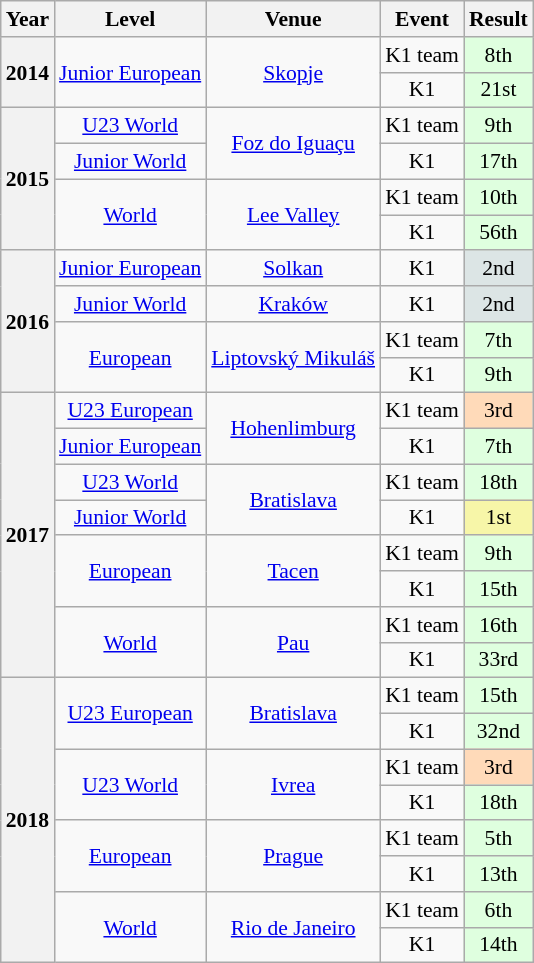<table class="wikitable" style="font-size: 90%; text-align: center">
<tr>
<th>Year</th>
<th>Level</th>
<th>Venue</th>
<th>Event</th>
<th>Result</th>
</tr>
<tr>
<th rowspan=2>2014</th>
<td rowspan=2><a href='#'>Junior European</a></td>
<td rowspan=2> <a href='#'>Skopje</a></td>
<td>K1 team</td>
<td style="background:#DFFFDF;">8th</td>
</tr>
<tr>
<td>K1</td>
<td style="background:#DFFFDF;">21st</td>
</tr>
<tr>
<th rowspan=4>2015</th>
<td><a href='#'>U23 World</a></td>
<td rowspan=2> <a href='#'>Foz do Iguaçu</a></td>
<td>K1 team</td>
<td style="background:#DFFFDF;">9th</td>
</tr>
<tr>
<td><a href='#'>Junior World</a></td>
<td>K1</td>
<td style="background:#DFFFDF;">17th</td>
</tr>
<tr>
<td rowspan=2><a href='#'>World</a></td>
<td rowspan=2> <a href='#'>Lee Valley</a></td>
<td>K1 team</td>
<td style="background:#DFFFDF;">10th</td>
</tr>
<tr>
<td>K1</td>
<td style="background:#DFFFDF;">56th</td>
</tr>
<tr>
<th rowspan=4>2016</th>
<td><a href='#'>Junior European</a></td>
<td> <a href='#'>Solkan</a></td>
<td>K1</td>
<td style="background:#DCE5E5;">2nd</td>
</tr>
<tr>
<td><a href='#'>Junior World</a></td>
<td> <a href='#'>Kraków</a></td>
<td>K1</td>
<td style="background:#DCE5E5;">2nd</td>
</tr>
<tr>
<td rowspan=2><a href='#'>European</a></td>
<td rowspan=2> <a href='#'>Liptovský Mikuláš</a></td>
<td>K1 team</td>
<td style="background:#DFFFDF;">7th</td>
</tr>
<tr>
<td>K1</td>
<td style="background:#DFFFDF;">9th</td>
</tr>
<tr>
<th rowspan=8>2017</th>
<td><a href='#'>U23 European</a></td>
<td rowspan=2> <a href='#'>Hohenlimburg</a></td>
<td>K1 team</td>
<td style="background:#FFDAB9;">3rd</td>
</tr>
<tr>
<td><a href='#'>Junior European</a></td>
<td>K1</td>
<td style="background:#DFFFDF;">7th</td>
</tr>
<tr>
<td><a href='#'>U23 World</a></td>
<td rowspan=2> <a href='#'>Bratislava</a></td>
<td>K1 team</td>
<td style="background:#DFFFDF;">18th</td>
</tr>
<tr>
<td><a href='#'>Junior World</a></td>
<td>K1</td>
<td style="background:#F7F6A8;">1st</td>
</tr>
<tr>
<td rowspan=2><a href='#'>European</a></td>
<td rowspan=2> <a href='#'>Tacen</a></td>
<td>K1 team</td>
<td style="background:#DFFFDF;">9th</td>
</tr>
<tr>
<td>K1</td>
<td style="background:#DFFFDF;">15th</td>
</tr>
<tr>
<td rowspan=2><a href='#'>World</a></td>
<td rowspan=2> <a href='#'>Pau</a></td>
<td>K1 team</td>
<td style="background:#DFFFDF;">16th</td>
</tr>
<tr>
<td>K1</td>
<td style="background:#DFFFDF;">33rd</td>
</tr>
<tr>
<th rowspan=8>2018</th>
<td rowspan=2><a href='#'>U23 European</a></td>
<td rowspan=2> <a href='#'>Bratislava</a></td>
<td>K1 team</td>
<td style="background:#DFFFDF;">15th</td>
</tr>
<tr>
<td>K1</td>
<td style="background:#DFFFDF;">32nd</td>
</tr>
<tr>
<td rowspan=2><a href='#'>U23 World</a></td>
<td rowspan=2> <a href='#'>Ivrea</a></td>
<td>K1 team</td>
<td style="background:#FFDAB9;">3rd</td>
</tr>
<tr>
<td>K1</td>
<td style="background:#DFFFDF;">18th</td>
</tr>
<tr>
<td rowspan=2><a href='#'>European</a></td>
<td rowspan=2> <a href='#'>Prague</a></td>
<td>K1 team</td>
<td style="background:#DFFFDF;">5th</td>
</tr>
<tr>
<td>K1</td>
<td style="background:#DFFFDF;">13th</td>
</tr>
<tr>
<td rowspan=2><a href='#'>World</a></td>
<td rowspan=2> <a href='#'>Rio de Janeiro</a></td>
<td>K1 team</td>
<td style="background:#DFFFDF;">6th</td>
</tr>
<tr>
<td>K1</td>
<td style="background:#DFFFDF;">14th</td>
</tr>
</table>
